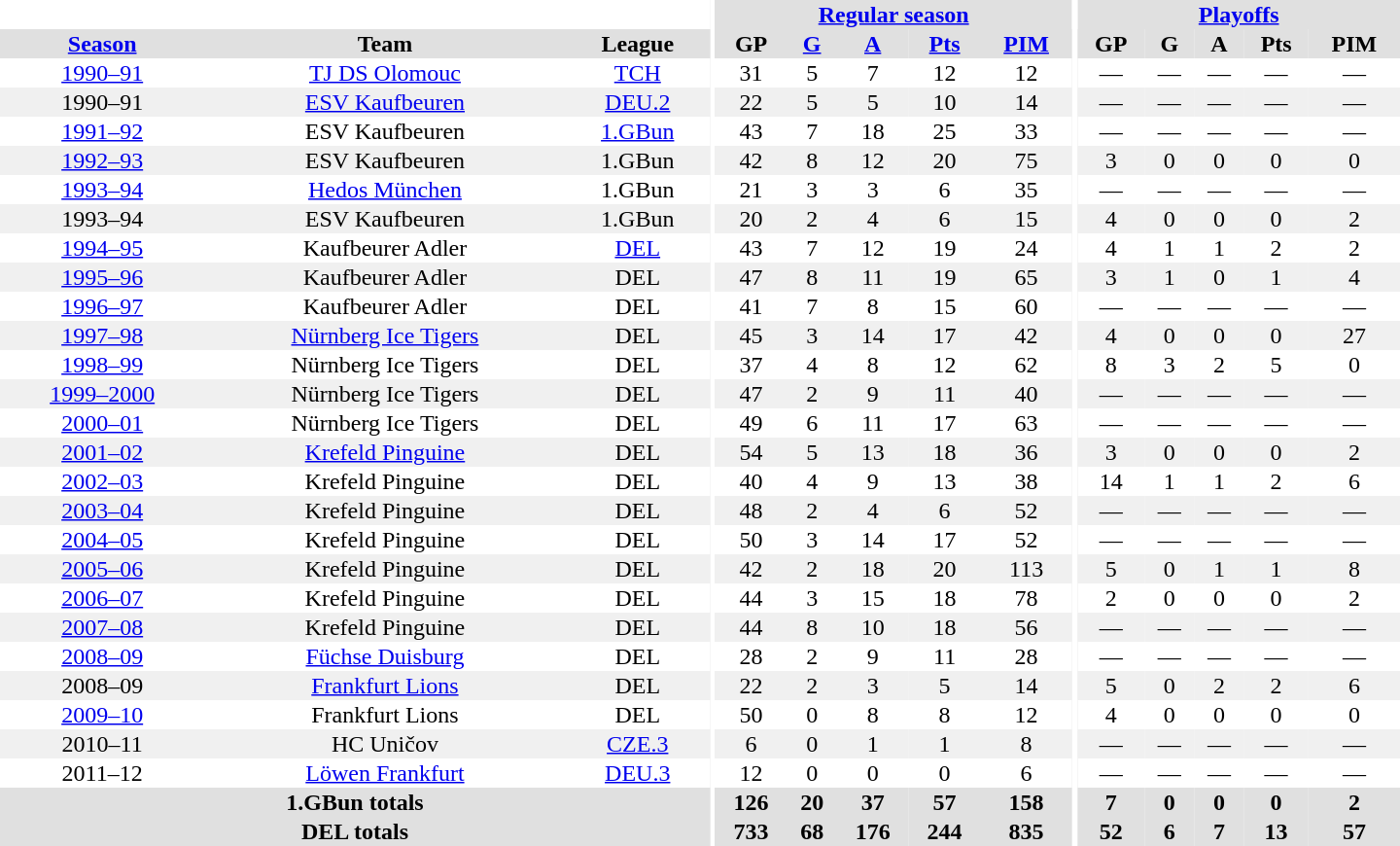<table border="0" cellpadding="1" cellspacing="0" style="text-align:center; width:60em">
<tr bgcolor="#e0e0e0">
<th colspan="3" bgcolor="#ffffff"></th>
<th rowspan="99" bgcolor="#ffffff"></th>
<th colspan="5"><a href='#'>Regular season</a></th>
<th rowspan="99" bgcolor="#ffffff"></th>
<th colspan="5"><a href='#'>Playoffs</a></th>
</tr>
<tr bgcolor="#e0e0e0">
<th><a href='#'>Season</a></th>
<th>Team</th>
<th>League</th>
<th>GP</th>
<th><a href='#'>G</a></th>
<th><a href='#'>A</a></th>
<th><a href='#'>Pts</a></th>
<th><a href='#'>PIM</a></th>
<th>GP</th>
<th>G</th>
<th>A</th>
<th>Pts</th>
<th>PIM</th>
</tr>
<tr>
<td><a href='#'>1990–91</a></td>
<td><a href='#'>TJ DS Olomouc</a></td>
<td><a href='#'>TCH</a></td>
<td>31</td>
<td>5</td>
<td>7</td>
<td>12</td>
<td>12</td>
<td>—</td>
<td>—</td>
<td>—</td>
<td>—</td>
<td>—</td>
</tr>
<tr bgcolor="#f0f0f0">
<td>1990–91</td>
<td><a href='#'>ESV Kaufbeuren</a></td>
<td><a href='#'>DEU.2</a></td>
<td>22</td>
<td>5</td>
<td>5</td>
<td>10</td>
<td>14</td>
<td>—</td>
<td>—</td>
<td>—</td>
<td>—</td>
<td>—</td>
</tr>
<tr>
<td><a href='#'>1991–92</a></td>
<td>ESV Kaufbeuren</td>
<td><a href='#'>1.GBun</a></td>
<td>43</td>
<td>7</td>
<td>18</td>
<td>25</td>
<td>33</td>
<td>—</td>
<td>—</td>
<td>—</td>
<td>—</td>
<td>—</td>
</tr>
<tr bgcolor="#f0f0f0">
<td><a href='#'>1992–93</a></td>
<td>ESV Kaufbeuren</td>
<td>1.GBun</td>
<td>42</td>
<td>8</td>
<td>12</td>
<td>20</td>
<td>75</td>
<td>3</td>
<td>0</td>
<td>0</td>
<td>0</td>
<td>0</td>
</tr>
<tr>
<td><a href='#'>1993–94</a></td>
<td><a href='#'>Hedos München</a></td>
<td>1.GBun</td>
<td>21</td>
<td>3</td>
<td>3</td>
<td>6</td>
<td>35</td>
<td>—</td>
<td>—</td>
<td>—</td>
<td>—</td>
<td>—</td>
</tr>
<tr bgcolor="#f0f0f0">
<td>1993–94</td>
<td>ESV Kaufbeuren</td>
<td>1.GBun</td>
<td>20</td>
<td>2</td>
<td>4</td>
<td>6</td>
<td>15</td>
<td>4</td>
<td>0</td>
<td>0</td>
<td>0</td>
<td>2</td>
</tr>
<tr>
<td><a href='#'>1994–95</a></td>
<td>Kaufbeurer Adler</td>
<td><a href='#'>DEL</a></td>
<td>43</td>
<td>7</td>
<td>12</td>
<td>19</td>
<td>24</td>
<td>4</td>
<td>1</td>
<td>1</td>
<td>2</td>
<td>2</td>
</tr>
<tr bgcolor="#f0f0f0">
<td><a href='#'>1995–96</a></td>
<td>Kaufbeurer Adler</td>
<td>DEL</td>
<td>47</td>
<td>8</td>
<td>11</td>
<td>19</td>
<td>65</td>
<td>3</td>
<td>1</td>
<td>0</td>
<td>1</td>
<td>4</td>
</tr>
<tr>
<td><a href='#'>1996–97</a></td>
<td>Kaufbeurer Adler</td>
<td>DEL</td>
<td>41</td>
<td>7</td>
<td>8</td>
<td>15</td>
<td>60</td>
<td>—</td>
<td>—</td>
<td>—</td>
<td>—</td>
<td>—</td>
</tr>
<tr bgcolor="#f0f0f0">
<td><a href='#'>1997–98</a></td>
<td><a href='#'>Nürnberg Ice Tigers</a></td>
<td>DEL</td>
<td>45</td>
<td>3</td>
<td>14</td>
<td>17</td>
<td>42</td>
<td>4</td>
<td>0</td>
<td>0</td>
<td>0</td>
<td>27</td>
</tr>
<tr>
<td><a href='#'>1998–99</a></td>
<td>Nürnberg Ice Tigers</td>
<td>DEL</td>
<td>37</td>
<td>4</td>
<td>8</td>
<td>12</td>
<td>62</td>
<td>8</td>
<td>3</td>
<td>2</td>
<td>5</td>
<td>0</td>
</tr>
<tr bgcolor="#f0f0f0">
<td><a href='#'>1999–2000</a></td>
<td>Nürnberg Ice Tigers</td>
<td>DEL</td>
<td>47</td>
<td>2</td>
<td>9</td>
<td>11</td>
<td>40</td>
<td>—</td>
<td>—</td>
<td>—</td>
<td>—</td>
<td>—</td>
</tr>
<tr>
<td><a href='#'>2000–01</a></td>
<td>Nürnberg Ice Tigers</td>
<td>DEL</td>
<td>49</td>
<td>6</td>
<td>11</td>
<td>17</td>
<td>63</td>
<td>—</td>
<td>—</td>
<td>—</td>
<td>—</td>
<td>—</td>
</tr>
<tr bgcolor="#f0f0f0">
<td><a href='#'>2001–02</a></td>
<td><a href='#'>Krefeld Pinguine</a></td>
<td>DEL</td>
<td>54</td>
<td>5</td>
<td>13</td>
<td>18</td>
<td>36</td>
<td>3</td>
<td>0</td>
<td>0</td>
<td>0</td>
<td>2</td>
</tr>
<tr>
<td><a href='#'>2002–03</a></td>
<td>Krefeld Pinguine</td>
<td>DEL</td>
<td>40</td>
<td>4</td>
<td>9</td>
<td>13</td>
<td>38</td>
<td>14</td>
<td>1</td>
<td>1</td>
<td>2</td>
<td>6</td>
</tr>
<tr bgcolor="#f0f0f0">
<td><a href='#'>2003–04</a></td>
<td>Krefeld Pinguine</td>
<td>DEL</td>
<td>48</td>
<td>2</td>
<td>4</td>
<td>6</td>
<td>52</td>
<td>—</td>
<td>—</td>
<td>—</td>
<td>—</td>
<td>—</td>
</tr>
<tr>
<td><a href='#'>2004–05</a></td>
<td>Krefeld Pinguine</td>
<td>DEL</td>
<td>50</td>
<td>3</td>
<td>14</td>
<td>17</td>
<td>52</td>
<td>—</td>
<td>—</td>
<td>—</td>
<td>—</td>
<td>—</td>
</tr>
<tr bgcolor="#f0f0f0">
<td><a href='#'>2005–06</a></td>
<td>Krefeld Pinguine</td>
<td>DEL</td>
<td>42</td>
<td>2</td>
<td>18</td>
<td>20</td>
<td>113</td>
<td>5</td>
<td>0</td>
<td>1</td>
<td>1</td>
<td>8</td>
</tr>
<tr>
<td><a href='#'>2006–07</a></td>
<td>Krefeld Pinguine</td>
<td>DEL</td>
<td>44</td>
<td>3</td>
<td>15</td>
<td>18</td>
<td>78</td>
<td>2</td>
<td>0</td>
<td>0</td>
<td>0</td>
<td>2</td>
</tr>
<tr bgcolor="#f0f0f0">
<td><a href='#'>2007–08</a></td>
<td>Krefeld Pinguine</td>
<td>DEL</td>
<td>44</td>
<td>8</td>
<td>10</td>
<td>18</td>
<td>56</td>
<td>—</td>
<td>—</td>
<td>—</td>
<td>—</td>
<td>—</td>
</tr>
<tr>
<td><a href='#'>2008–09</a></td>
<td><a href='#'>Füchse Duisburg</a></td>
<td>DEL</td>
<td>28</td>
<td>2</td>
<td>9</td>
<td>11</td>
<td>28</td>
<td>—</td>
<td>—</td>
<td>—</td>
<td>—</td>
<td>—</td>
</tr>
<tr bgcolor="#f0f0f0">
<td>2008–09</td>
<td><a href='#'>Frankfurt Lions</a></td>
<td>DEL</td>
<td>22</td>
<td>2</td>
<td>3</td>
<td>5</td>
<td>14</td>
<td>5</td>
<td>0</td>
<td>2</td>
<td>2</td>
<td>6</td>
</tr>
<tr>
<td><a href='#'>2009–10</a></td>
<td>Frankfurt Lions</td>
<td>DEL</td>
<td>50</td>
<td>0</td>
<td>8</td>
<td>8</td>
<td>12</td>
<td>4</td>
<td>0</td>
<td>0</td>
<td>0</td>
<td>0</td>
</tr>
<tr bgcolor="#f0f0f0">
<td>2010–11</td>
<td>HC Uničov</td>
<td><a href='#'>CZE.3</a></td>
<td>6</td>
<td>0</td>
<td>1</td>
<td>1</td>
<td>8</td>
<td>—</td>
<td>—</td>
<td>—</td>
<td>—</td>
<td>—</td>
</tr>
<tr>
<td>2011–12</td>
<td><a href='#'>Löwen Frankfurt</a></td>
<td><a href='#'>DEU.3</a></td>
<td>12</td>
<td>0</td>
<td>0</td>
<td>0</td>
<td>6</td>
<td>—</td>
<td>—</td>
<td>—</td>
<td>—</td>
<td>—</td>
</tr>
<tr bgcolor="#e0e0e0">
<th colspan="3">1.GBun totals</th>
<th>126</th>
<th>20</th>
<th>37</th>
<th>57</th>
<th>158</th>
<th>7</th>
<th>0</th>
<th>0</th>
<th>0</th>
<th>2</th>
</tr>
<tr bgcolor="#e0e0e0">
<th colspan="3">DEL totals</th>
<th>733</th>
<th>68</th>
<th>176</th>
<th>244</th>
<th>835</th>
<th>52</th>
<th>6</th>
<th>7</th>
<th>13</th>
<th>57</th>
</tr>
</table>
